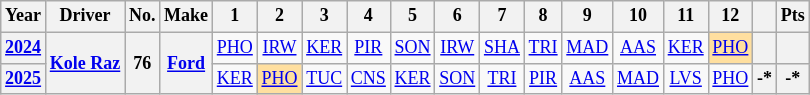<table class="wikitable" style="text-align:center; font-size:75%">
<tr>
<th>Year</th>
<th>Driver</th>
<th>No.</th>
<th>Make</th>
<th>1</th>
<th>2</th>
<th>3</th>
<th>4</th>
<th>5</th>
<th>6</th>
<th>7</th>
<th>8</th>
<th>9</th>
<th>10</th>
<th>11</th>
<th>12</th>
<th></th>
<th>Pts</th>
</tr>
<tr>
<th><a href='#'>2024</a></th>
<th rowspan=2><a href='#'>Kole Raz</a></th>
<th rowspan=2>76</th>
<th rowspan=2><a href='#'>Ford</a></th>
<td><a href='#'>PHO</a></td>
<td><a href='#'>IRW</a></td>
<td><a href='#'>KER</a></td>
<td><a href='#'>PIR</a></td>
<td><a href='#'>SON</a></td>
<td><a href='#'>IRW</a></td>
<td><a href='#'>SHA</a></td>
<td><a href='#'>TRI</a></td>
<td><a href='#'>MAD</a></td>
<td><a href='#'>AAS</a></td>
<td><a href='#'>KER</a></td>
<td style="background:#FFDF9F;"><a href='#'>PHO</a><br></td>
<th></th>
<th></th>
</tr>
<tr>
<th><a href='#'>2025</a></th>
<td><a href='#'>KER</a></td>
<td style="background:#FFDF9F;"><a href='#'>PHO</a><br></td>
<td><a href='#'>TUC</a></td>
<td><a href='#'>CNS</a></td>
<td><a href='#'>KER</a></td>
<td><a href='#'>SON</a></td>
<td><a href='#'>TRI</a></td>
<td><a href='#'>PIR</a></td>
<td><a href='#'>AAS</a></td>
<td><a href='#'>MAD</a></td>
<td><a href='#'>LVS</a></td>
<td><a href='#'>PHO</a></td>
<th>-*</th>
<th>-*</th>
</tr>
</table>
